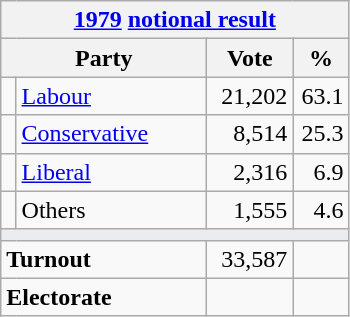<table class="wikitable">
<tr>
<th colspan="4"><a href='#'>1979</a> <a href='#'>notional result</a></th>
</tr>
<tr>
<th bgcolor="#DDDDFF" width="130px" colspan="2">Party</th>
<th bgcolor="#DDDDFF" width="50px">Vote</th>
<th bgcolor="#DDDDFF" width="30px">%</th>
</tr>
<tr>
<td></td>
<td><a href='#'>Labour</a></td>
<td align=right>21,202</td>
<td align=right>63.1</td>
</tr>
<tr>
<td></td>
<td><a href='#'>Conservative</a></td>
<td align=right>8,514</td>
<td align=right>25.3</td>
</tr>
<tr>
<td></td>
<td><a href='#'>Liberal</a></td>
<td align=right>2,316</td>
<td align=right>6.9</td>
</tr>
<tr>
<td></td>
<td>Others</td>
<td align=right>1,555</td>
<td align=right>4.6</td>
</tr>
<tr>
<td colspan="4" bgcolor="#EAECF0"></td>
</tr>
<tr>
<td colspan="2"><strong>Turnout</strong></td>
<td align=right>33,587</td>
<td align=right></td>
</tr>
<tr>
<td colspan="2"><strong>Electorate</strong></td>
<td align=right></td>
</tr>
</table>
